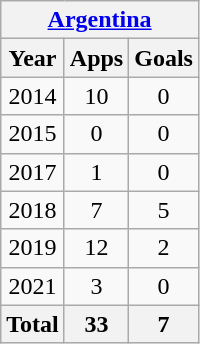<table class="wikitable" style="text-align:center">
<tr>
<th colspan=3><a href='#'>Argentina</a></th>
</tr>
<tr>
<th>Year</th>
<th>Apps</th>
<th>Goals</th>
</tr>
<tr>
<td>2014</td>
<td>10</td>
<td>0</td>
</tr>
<tr>
<td>2015</td>
<td>0</td>
<td>0</td>
</tr>
<tr>
<td>2017</td>
<td>1</td>
<td>0</td>
</tr>
<tr>
<td>2018</td>
<td>7</td>
<td>5</td>
</tr>
<tr>
<td>2019</td>
<td>12</td>
<td>2</td>
</tr>
<tr>
<td>2021</td>
<td>3</td>
<td>0</td>
</tr>
<tr>
<th>Total</th>
<th>33</th>
<th>7</th>
</tr>
</table>
